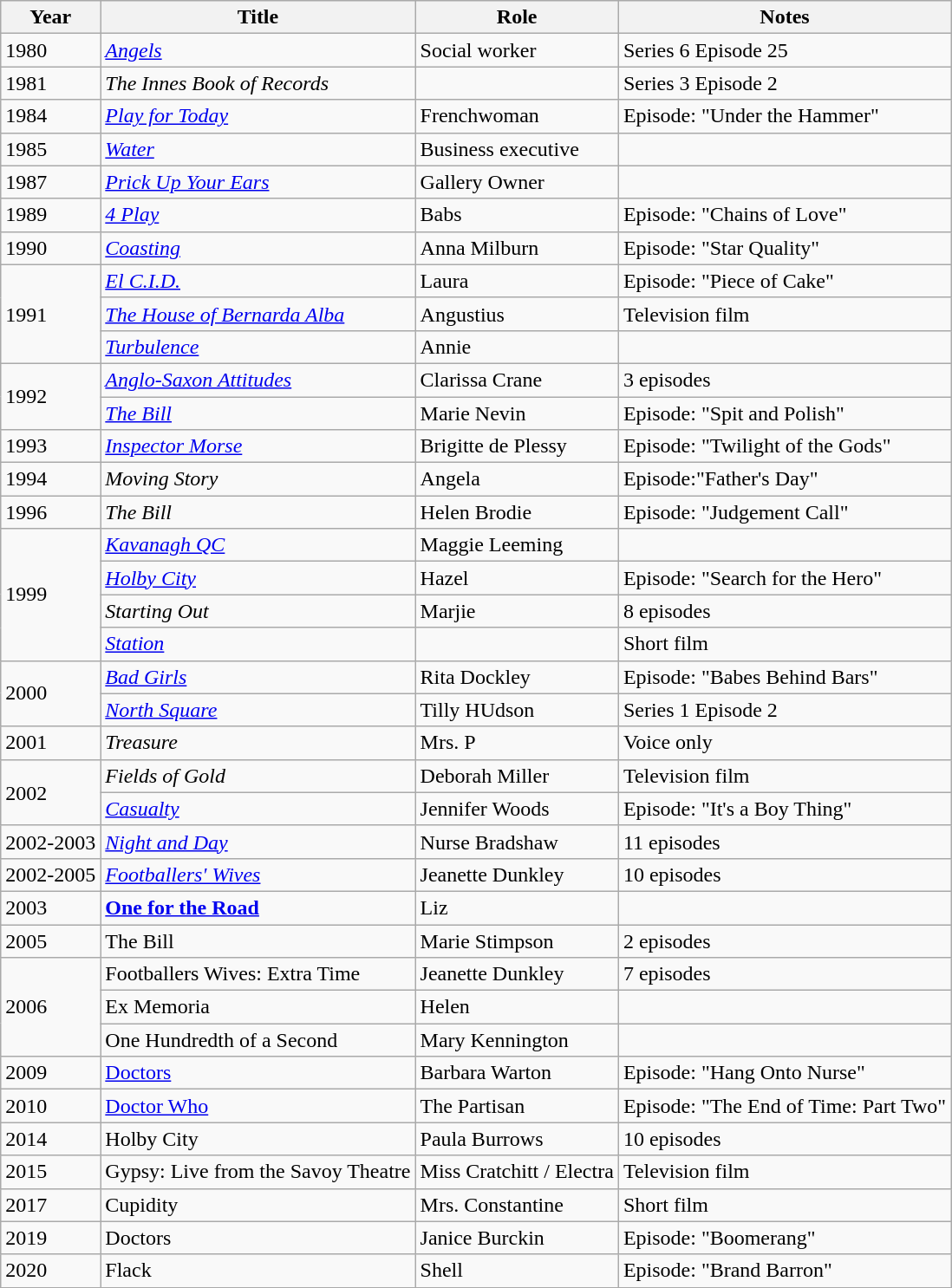<table class="wikitable">
<tr>
<th>Year</th>
<th>Title</th>
<th>Role</th>
<th>Notes</th>
</tr>
<tr>
<td>1980</td>
<td><em><a href='#'>Angels</a></em></td>
<td>Social worker</td>
<td>Series 6 Episode 25</td>
</tr>
<tr>
<td>1981</td>
<td><em>The Innes Book of Records</em></td>
<td></td>
<td>Series 3 Episode 2</td>
</tr>
<tr>
<td>1984</td>
<td><em><a href='#'>Play for Today</a></em></td>
<td>Frenchwoman</td>
<td>Episode: "Under the Hammer"</td>
</tr>
<tr>
<td>1985</td>
<td><em><a href='#'>Water</a></em></td>
<td>Business executive</td>
<td></td>
</tr>
<tr>
<td>1987</td>
<td><em><a href='#'>Prick Up Your Ears</a></em></td>
<td>Gallery Owner</td>
<td></td>
</tr>
<tr>
<td>1989</td>
<td><em><a href='#'>4 Play</a></em></td>
<td>Babs</td>
<td>Episode: "Chains of Love"</td>
</tr>
<tr>
<td>1990</td>
<td><em><a href='#'>Coasting</a></em></td>
<td>Anna Milburn</td>
<td>Episode: "Star Quality"</td>
</tr>
<tr>
<td rowspan="3">1991</td>
<td><em><a href='#'>El C.I.D.</a></em></td>
<td>Laura</td>
<td>Episode: "Piece of Cake"</td>
</tr>
<tr>
<td><em><a href='#'>The House of Bernarda Alba</a></em></td>
<td>Angustius</td>
<td>Television film</td>
</tr>
<tr>
<td><em><a href='#'>Turbulence</a></em></td>
<td>Annie</td>
<td></td>
</tr>
<tr>
<td rowspan="2">1992</td>
<td><em><a href='#'>Anglo-Saxon Attitudes</a></em></td>
<td>Clarissa Crane</td>
<td>3 episodes</td>
</tr>
<tr>
<td><em><a href='#'>The Bill</a></em></td>
<td>Marie Nevin</td>
<td>Episode: "Spit and Polish"</td>
</tr>
<tr>
<td>1993</td>
<td><em><a href='#'>Inspector Morse</a></em></td>
<td>Brigitte de Plessy</td>
<td>Episode: "Twilight of the Gods"</td>
</tr>
<tr>
<td>1994</td>
<td><em>Moving Story</em></td>
<td>Angela</td>
<td>Episode:"Father's Day"</td>
</tr>
<tr>
<td>1996</td>
<td><em>The Bill</em></td>
<td>Helen Brodie</td>
<td>Episode: "Judgement Call"</td>
</tr>
<tr>
<td rowspan="4">1999</td>
<td><em><a href='#'>Kavanagh QC</a></em></td>
<td>Maggie Leeming</td>
<td></td>
</tr>
<tr>
<td><em><a href='#'>Holby City</a></em></td>
<td>Hazel</td>
<td>Episode: "Search for the Hero"</td>
</tr>
<tr>
<td><em>Starting Out</em></td>
<td>Marjie</td>
<td>8 episodes</td>
</tr>
<tr>
<td><em><a href='#'>Station</a></em></td>
<td></td>
<td>Short film</td>
</tr>
<tr>
<td rowspan="2">2000</td>
<td><em><a href='#'>Bad Girls</a></em></td>
<td>Rita Dockley</td>
<td>Episode: "Babes Behind Bars"</td>
</tr>
<tr>
<td><em><a href='#'>North Square</a></em></td>
<td>Tilly HUdson</td>
<td>Series 1 Episode 2</td>
</tr>
<tr>
<td>2001</td>
<td><em>Treasure</em></td>
<td>Mrs. P</td>
<td>Voice only</td>
</tr>
<tr>
<td rowspan="2">2002</td>
<td><em>Fields of Gold</em></td>
<td>Deborah Miller</td>
<td>Television film</td>
</tr>
<tr>
<td><em><a href='#'>Casualty</a></em></td>
<td>Jennifer Woods</td>
<td>Episode: "It's a Boy Thing"</td>
</tr>
<tr>
<td>2002-2003</td>
<td><em><a href='#'>Night and Day</a></em></td>
<td>Nurse Bradshaw</td>
<td>11 episodes</td>
</tr>
<tr>
<td>2002-2005</td>
<td><em><a href='#'>Footballers' Wives</a></em></td>
<td>Jeanette Dunkley</td>
<td>10 episodes</td>
</tr>
<tr>
<td>2003</td>
<td><strong><a href='#'>One for the Road</a><em></td>
<td>Liz</td>
<td></td>
</tr>
<tr>
<td>2005</td>
<td></em>The Bill<em></td>
<td>Marie Stimpson</td>
<td>2 episodes</td>
</tr>
<tr>
<td rowspan="3">2006</td>
<td></em>Footballers Wives: Extra Time<em></td>
<td>Jeanette Dunkley</td>
<td>7 episodes</td>
</tr>
<tr>
<td></em>Ex Memoria<em></td>
<td>Helen</td>
<td></td>
</tr>
<tr>
<td></em>One Hundredth of a Second<em></td>
<td>Mary Kennington</td>
<td></td>
</tr>
<tr>
<td>2009</td>
<td></em><a href='#'>Doctors</a><em></td>
<td>Barbara Warton</td>
<td>Episode: "Hang Onto Nurse"</td>
</tr>
<tr>
<td>2010</td>
<td></em><a href='#'>Doctor Who</a><em></td>
<td>The Partisan</td>
<td>Episode: "The End of Time: Part Two"</td>
</tr>
<tr>
<td>2014</td>
<td></em>Holby City<em></td>
<td>Paula Burrows</td>
<td>10 episodes</td>
</tr>
<tr>
<td>2015</td>
<td></em>Gypsy: Live from the Savoy Theatre<em></td>
<td>Miss Cratchitt / Electra</td>
<td>Television film</td>
</tr>
<tr>
<td>2017</td>
<td></em>Cupidity<em></td>
<td>Mrs. Constantine</td>
<td>Short film</td>
</tr>
<tr>
<td>2019</td>
<td></em>Doctors<em></td>
<td>Janice Burckin</td>
<td>Episode: "Boomerang"</td>
</tr>
<tr>
<td>2020</td>
<td></em>Flack<em></td>
<td>Shell</td>
<td>Episode: "Brand Barron"</td>
</tr>
<tr>
</tr>
</table>
